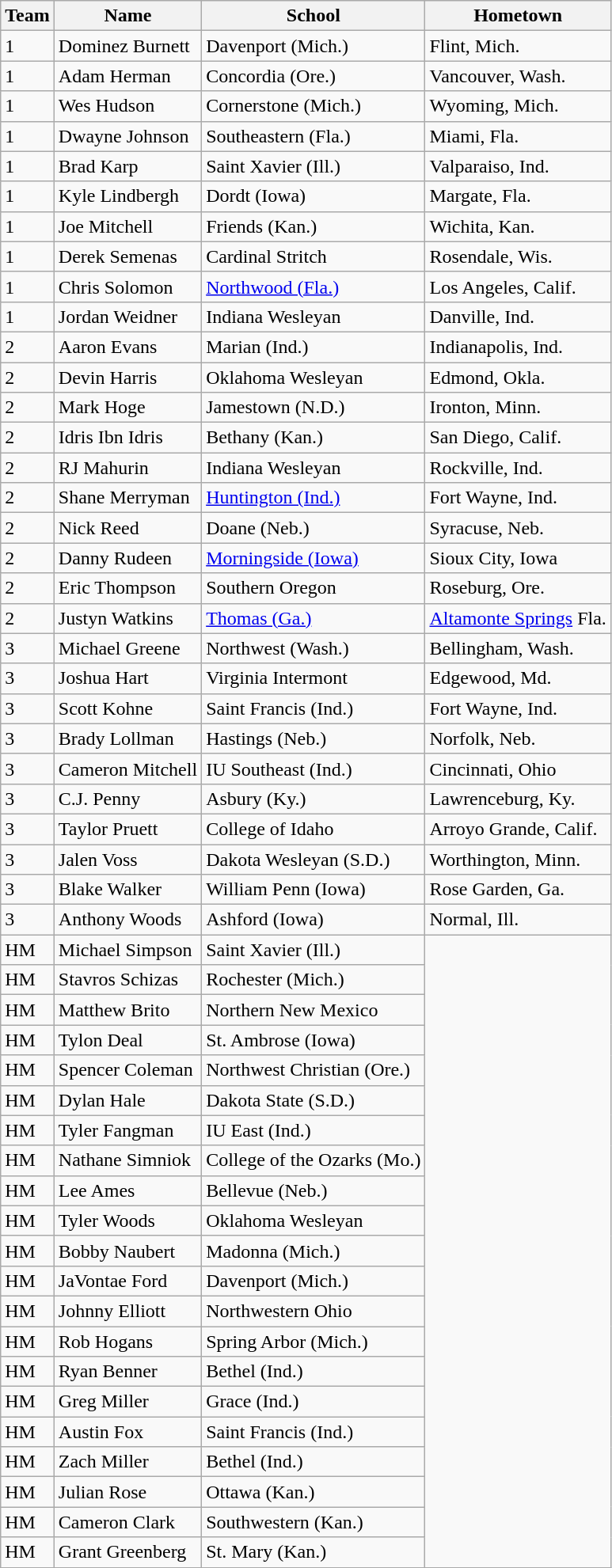<table class="wikitable sortable">
<tr>
<th>Team</th>
<th>Name</th>
<th>School</th>
<th>Hometown</th>
</tr>
<tr>
<td>1</td>
<td>Dominez Burnett</td>
<td>Davenport (Mich.)</td>
<td>Flint, Mich.</td>
</tr>
<tr>
<td>1</td>
<td>Adam Herman</td>
<td>Concordia (Ore.)</td>
<td>Vancouver, Wash.</td>
</tr>
<tr>
<td>1</td>
<td>Wes Hudson</td>
<td>Cornerstone (Mich.)</td>
<td>Wyoming, Mich.</td>
</tr>
<tr>
<td>1</td>
<td>Dwayne Johnson</td>
<td>Southeastern (Fla.)</td>
<td>Miami, Fla.</td>
</tr>
<tr>
<td>1</td>
<td>Brad Karp</td>
<td>Saint Xavier (Ill.)</td>
<td>Valparaiso, Ind.</td>
</tr>
<tr>
<td>1</td>
<td>Kyle Lindbergh</td>
<td>Dordt (Iowa)</td>
<td>Margate, Fla.</td>
</tr>
<tr>
<td>1</td>
<td>Joe Mitchell</td>
<td>Friends (Kan.)</td>
<td>Wichita, Kan.</td>
</tr>
<tr>
<td>1</td>
<td>Derek Semenas</td>
<td>Cardinal Stritch</td>
<td>Rosendale, Wis.</td>
</tr>
<tr>
<td>1</td>
<td>Chris Solomon</td>
<td><a href='#'>Northwood (Fla.)</a></td>
<td>Los Angeles, Calif.</td>
</tr>
<tr>
<td>1</td>
<td>Jordan Weidner</td>
<td>Indiana Wesleyan</td>
<td>Danville, Ind.</td>
</tr>
<tr>
<td>2</td>
<td>Aaron Evans</td>
<td>Marian (Ind.)</td>
<td>Indianapolis, Ind.</td>
</tr>
<tr>
<td>2</td>
<td>Devin Harris</td>
<td>Oklahoma Wesleyan</td>
<td>Edmond, Okla.</td>
</tr>
<tr>
<td>2</td>
<td>Mark Hoge</td>
<td>Jamestown (N.D.)</td>
<td>Ironton, Minn.</td>
</tr>
<tr>
<td>2</td>
<td>Idris Ibn Idris</td>
<td>Bethany (Kan.)</td>
<td>San Diego, Calif.</td>
</tr>
<tr>
<td>2</td>
<td>RJ Mahurin</td>
<td>Indiana Wesleyan</td>
<td>Rockville, Ind.</td>
</tr>
<tr>
<td>2</td>
<td>Shane Merryman</td>
<td><a href='#'>Huntington (Ind.)</a></td>
<td>Fort Wayne, Ind.</td>
</tr>
<tr>
<td>2</td>
<td>Nick Reed</td>
<td>Doane (Neb.)</td>
<td>Syracuse, Neb.</td>
</tr>
<tr>
<td>2</td>
<td>Danny Rudeen</td>
<td><a href='#'>Morningside (Iowa)</a></td>
<td>Sioux City, Iowa</td>
</tr>
<tr>
<td>2</td>
<td>Eric Thompson</td>
<td>Southern Oregon</td>
<td>Roseburg, Ore.</td>
</tr>
<tr>
<td>2</td>
<td>Justyn Watkins</td>
<td><a href='#'>Thomas (Ga.)</a></td>
<td><a href='#'>Altamonte Springs</a> Fla.</td>
</tr>
<tr>
<td>3</td>
<td>Michael Greene</td>
<td>Northwest (Wash.)</td>
<td>Bellingham, Wash.</td>
</tr>
<tr>
<td>3</td>
<td>Joshua Hart</td>
<td>Virginia Intermont</td>
<td>Edgewood, Md.</td>
</tr>
<tr>
<td>3</td>
<td>Scott Kohne</td>
<td>Saint Francis (Ind.)</td>
<td>Fort Wayne, Ind.</td>
</tr>
<tr>
<td>3</td>
<td>Brady Lollman</td>
<td>Hastings (Neb.)</td>
<td>Norfolk, Neb.</td>
</tr>
<tr>
<td>3</td>
<td>Cameron Mitchell</td>
<td>IU Southeast (Ind.)</td>
<td>Cincinnati, Ohio</td>
</tr>
<tr>
<td>3</td>
<td>C.J. Penny</td>
<td>Asbury (Ky.)</td>
<td>Lawrenceburg, Ky.</td>
</tr>
<tr>
<td>3</td>
<td>Taylor Pruett</td>
<td>College of Idaho</td>
<td>Arroyo Grande, Calif.</td>
</tr>
<tr>
<td>3</td>
<td>Jalen Voss</td>
<td>Dakota Wesleyan (S.D.)</td>
<td>Worthington, Minn.</td>
</tr>
<tr>
<td>3</td>
<td>Blake Walker</td>
<td>William Penn (Iowa)</td>
<td>Rose Garden, Ga.</td>
</tr>
<tr>
<td>3</td>
<td>Anthony Woods</td>
<td>Ashford (Iowa)</td>
<td>Normal, Ill.</td>
</tr>
<tr>
<td>HM</td>
<td>Michael Simpson</td>
<td>Saint Xavier (Ill.)</td>
</tr>
<tr>
<td>HM</td>
<td>Stavros Schizas</td>
<td>Rochester (Mich.)</td>
</tr>
<tr>
<td>HM</td>
<td>Matthew Brito</td>
<td>Northern New Mexico</td>
</tr>
<tr>
<td>HM</td>
<td>Tylon Deal</td>
<td>St. Ambrose (Iowa)</td>
</tr>
<tr>
<td>HM</td>
<td>Spencer Coleman</td>
<td>Northwest Christian (Ore.)</td>
</tr>
<tr>
<td>HM</td>
<td>Dylan Hale</td>
<td>Dakota State (S.D.)</td>
</tr>
<tr>
<td>HM</td>
<td>Tyler Fangman</td>
<td>IU East (Ind.)</td>
</tr>
<tr>
<td>HM</td>
<td>Nathane Simniok</td>
<td>College of the Ozarks (Mo.)</td>
</tr>
<tr>
<td>HM</td>
<td>Lee Ames</td>
<td>Bellevue (Neb.)</td>
</tr>
<tr>
<td>HM</td>
<td>Tyler Woods</td>
<td>Oklahoma Wesleyan</td>
</tr>
<tr>
<td>HM</td>
<td>Bobby Naubert</td>
<td>Madonna (Mich.)</td>
</tr>
<tr>
<td>HM</td>
<td>JaVontae Ford</td>
<td>Davenport (Mich.)</td>
</tr>
<tr>
<td>HM</td>
<td>Johnny Elliott</td>
<td>Northwestern Ohio</td>
</tr>
<tr>
<td>HM</td>
<td>Rob Hogans</td>
<td>Spring Arbor (Mich.)</td>
</tr>
<tr>
<td>HM</td>
<td>Ryan Benner</td>
<td>Bethel (Ind.)</td>
</tr>
<tr>
<td>HM</td>
<td>Greg Miller</td>
<td>Grace (Ind.)</td>
</tr>
<tr>
<td>HM</td>
<td>Austin Fox</td>
<td>Saint Francis (Ind.)</td>
</tr>
<tr>
<td>HM</td>
<td>Zach Miller</td>
<td>Bethel (Ind.)</td>
</tr>
<tr>
<td>HM</td>
<td>Julian Rose</td>
<td>Ottawa (Kan.)</td>
</tr>
<tr>
<td>HM</td>
<td>Cameron Clark</td>
<td>Southwestern (Kan.)</td>
</tr>
<tr>
<td>HM</td>
<td>Grant Greenberg</td>
<td>St. Mary (Kan.)</td>
</tr>
</table>
